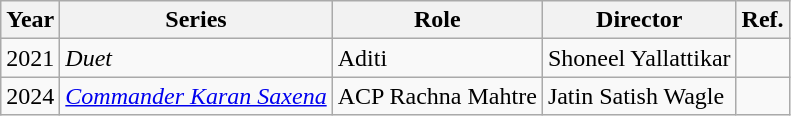<table class="wikitable">
<tr>
<th>Year</th>
<th>Series</th>
<th>Role</th>
<th>Director</th>
<th>Ref.</th>
</tr>
<tr>
<td>2021</td>
<td><em>Duet</em></td>
<td>Aditi</td>
<td>Shoneel Yallattikar</td>
<td></td>
</tr>
<tr>
<td>2024</td>
<td><em><a href='#'>Commander Karan Saxena</a></em></td>
<td>ACP Rachna Mahtre</td>
<td>Jatin Satish Wagle</td>
<td></td>
</tr>
</table>
